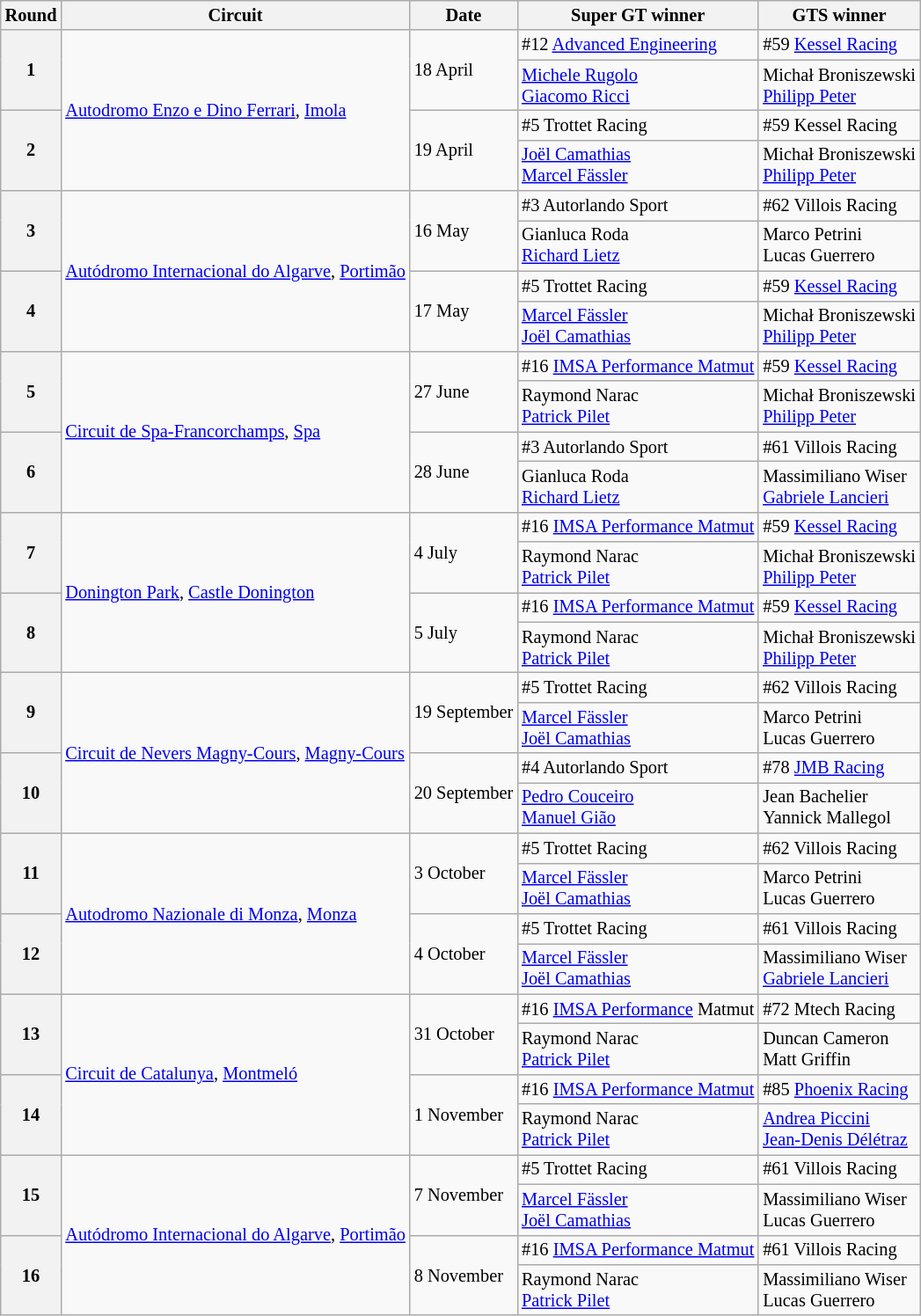<table class="wikitable" style="font-size:85%">
<tr>
<th>Round</th>
<th>Circuit</th>
<th>Date</th>
<th>Super GT winner</th>
<th>GTS winner</th>
</tr>
<tr>
<th rowspan=2>1</th>
<td rowspan=4> <a href='#'>Autodromo Enzo e Dino Ferrari</a>, <a href='#'>Imola</a></td>
<td rowspan=2>18 April</td>
<td>#12 <a href='#'>Advanced Engineering</a></td>
<td>#59 <a href='#'>Kessel Racing</a></td>
</tr>
<tr>
<td> <a href='#'>Michele Rugolo</a><br> <a href='#'>Giacomo Ricci</a></td>
<td> Michał Broniszewski<br> <a href='#'>Philipp Peter</a></td>
</tr>
<tr>
<th rowspan=2>2</th>
<td rowspan=2>19 April</td>
<td>#5 Trottet Racing</td>
<td>#59 Kessel Racing</td>
</tr>
<tr>
<td> <a href='#'>Joël Camathias</a><br> <a href='#'>Marcel Fässler</a></td>
<td> Michał Broniszewski<br> <a href='#'>Philipp Peter</a></td>
</tr>
<tr>
<th rowspan=2>3</th>
<td rowspan=4> <a href='#'>Autódromo Internacional do Algarve</a>, <a href='#'>Portimão</a></td>
<td rowspan=2>16 May</td>
<td>#3 Autorlando Sport</td>
<td>#62 Villois Racing</td>
</tr>
<tr>
<td> Gianluca Roda<br> <a href='#'>Richard Lietz</a></td>
<td> Marco Petrini<br> Lucas Guerrero</td>
</tr>
<tr>
<th rowspan=2>4</th>
<td rowspan=2>17 May</td>
<td>#5 Trottet Racing</td>
<td>#59 <a href='#'>Kessel Racing</a></td>
</tr>
<tr>
<td> <a href='#'>Marcel Fässler</a><br> <a href='#'>Joël Camathias</a></td>
<td> Michał Broniszewski<br> <a href='#'>Philipp Peter</a></td>
</tr>
<tr>
<th rowspan=2>5</th>
<td rowspan=4> <a href='#'>Circuit de Spa-Francorchamps</a>, <a href='#'>Spa</a></td>
<td rowspan=2>27 June</td>
<td>#16 <a href='#'>IMSA Performance Matmut</a></td>
<td>#59 <a href='#'>Kessel Racing</a></td>
</tr>
<tr>
<td> Raymond Narac<br> <a href='#'>Patrick Pilet</a></td>
<td> Michał Broniszewski<br> <a href='#'>Philipp Peter</a></td>
</tr>
<tr>
<th rowspan=2>6</th>
<td rowspan=2>28 June</td>
<td>#3 Autorlando Sport</td>
<td>#61 Villois Racing</td>
</tr>
<tr>
<td> Gianluca Roda<br> <a href='#'>Richard Lietz</a></td>
<td> Massimiliano Wiser<br> <a href='#'>Gabriele Lancieri</a></td>
</tr>
<tr>
<th rowspan=2>7</th>
<td rowspan=4> <a href='#'>Donington Park</a>, <a href='#'>Castle Donington</a></td>
<td rowspan=2>4 July</td>
<td>#16 <a href='#'>IMSA Performance Matmut</a></td>
<td>#59 <a href='#'>Kessel Racing</a></td>
</tr>
<tr>
<td> Raymond Narac<br> <a href='#'>Patrick Pilet</a></td>
<td> Michał Broniszewski<br> <a href='#'>Philipp Peter</a></td>
</tr>
<tr>
<th rowspan=2>8</th>
<td rowspan=2>5 July</td>
<td>#16 <a href='#'>IMSA Performance Matmut</a></td>
<td>#59 <a href='#'>Kessel Racing</a></td>
</tr>
<tr>
<td> Raymond Narac<br> <a href='#'>Patrick Pilet</a></td>
<td> Michał Broniszewski<br> <a href='#'>Philipp Peter</a></td>
</tr>
<tr>
<th rowspan=2>9</th>
<td rowspan=4> <a href='#'>Circuit de Nevers Magny-Cours</a>, <a href='#'>Magny-Cours</a></td>
<td rowspan=2>19 September</td>
<td>#5 Trottet Racing</td>
<td>#62 Villois Racing</td>
</tr>
<tr>
<td> <a href='#'>Marcel Fässler</a><br> <a href='#'>Joël Camathias</a></td>
<td> Marco Petrini<br> Lucas Guerrero</td>
</tr>
<tr>
<th rowspan=2>10</th>
<td rowspan=2>20 September</td>
<td>#4 Autorlando Sport</td>
<td>#78 <a href='#'>JMB Racing</a></td>
</tr>
<tr>
<td> <a href='#'>Pedro Couceiro</a><br> <a href='#'>Manuel Gião</a></td>
<td> Jean Bachelier<br> Yannick Mallegol</td>
</tr>
<tr>
<th rowspan=2>11</th>
<td rowspan=4> <a href='#'>Autodromo Nazionale di Monza</a>, <a href='#'>Monza</a></td>
<td rowspan=2>3 October</td>
<td>#5 Trottet Racing</td>
<td>#62 Villois Racing</td>
</tr>
<tr>
<td> <a href='#'>Marcel Fässler</a><br> <a href='#'>Joël Camathias</a></td>
<td> Marco Petrini<br> Lucas Guerrero</td>
</tr>
<tr>
<th rowspan=2>12</th>
<td rowspan=2>4 October</td>
<td>#5 Trottet Racing</td>
<td>#61 Villois Racing</td>
</tr>
<tr>
<td> <a href='#'>Marcel Fässler</a><br> <a href='#'>Joël Camathias</a></td>
<td> Massimiliano Wiser<br> <a href='#'>Gabriele Lancieri</a></td>
</tr>
<tr>
<th rowspan=2>13</th>
<td rowspan=4> <a href='#'>Circuit de Catalunya</a>, <a href='#'>Montmeló</a></td>
<td rowspan=2>31 October</td>
<td>#16 <a href='#'>IMSA Performance</a> Matmut</td>
<td>#72 Mtech Racing</td>
</tr>
<tr>
<td> Raymond Narac<br> <a href='#'>Patrick Pilet</a></td>
<td> Duncan Cameron<br> Matt Griffin</td>
</tr>
<tr>
<th rowspan=2>14</th>
<td rowspan=2>1 November</td>
<td>#16 <a href='#'>IMSA Performance Matmut</a></td>
<td>#85 <a href='#'>Phoenix Racing</a></td>
</tr>
<tr>
<td> Raymond Narac<br> <a href='#'>Patrick Pilet</a></td>
<td> <a href='#'>Andrea Piccini</a><br> <a href='#'>Jean-Denis Délétraz</a></td>
</tr>
<tr>
<th rowspan=2>15</th>
<td rowspan=4> <a href='#'>Autódromo Internacional do Algarve</a>, <a href='#'>Portimão</a></td>
<td rowspan=2>7 November</td>
<td>#5 Trottet Racing</td>
<td>#61 Villois Racing</td>
</tr>
<tr>
<td> <a href='#'>Marcel Fässler</a><br> <a href='#'>Joël Camathias</a></td>
<td> Massimiliano Wiser<br> Lucas Guerrero</td>
</tr>
<tr>
<th rowspan=2>16</th>
<td rowspan=2>8 November</td>
<td>#16 <a href='#'>IMSA Performance Matmut</a></td>
<td>#61 Villois Racing</td>
</tr>
<tr>
<td> Raymond Narac<br> <a href='#'>Patrick Pilet</a></td>
<td> Massimiliano Wiser<br> Lucas Guerrero</td>
</tr>
</table>
